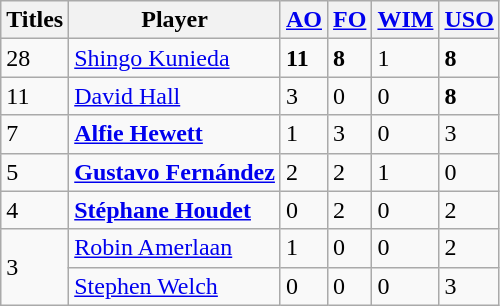<table class="wikitable sortable">
<tr>
<th scope="col">Titles</th>
<th scope="col">Player</th>
<th scope="col"><a href='#'>AO</a></th>
<th scope="col"><a href='#'>FO</a></th>
<th scope="col"><a href='#'>WIM</a></th>
<th scope="col"><a href='#'>USO</a></th>
</tr>
<tr>
<td>28</td>
<td style="text-align:left"> <a href='#'>Shingo Kunieda</a></td>
<td><strong>11</strong></td>
<td><strong>8</strong></td>
<td>1</td>
<td><strong>8</strong></td>
</tr>
<tr>
<td>11</td>
<td style="text-align:left"> <a href='#'>David Hall</a></td>
<td>3</td>
<td>0</td>
<td>0</td>
<td><strong>8</strong></td>
</tr>
<tr>
<td>7</td>
<td style="text-align:left"> <strong><a href='#'>Alfie Hewett</a></strong></td>
<td>1</td>
<td>3</td>
<td>0</td>
<td>3</td>
</tr>
<tr>
<td>5</td>
<td style="text-align:left"> <strong><a href='#'>Gustavo Fernández</a></strong></td>
<td>2</td>
<td>2</td>
<td>1</td>
<td>0</td>
</tr>
<tr>
<td>4</td>
<td style="text-align:left"> <strong><a href='#'>Stéphane Houdet</a></strong></td>
<td>0</td>
<td>2</td>
<td>0</td>
<td>2</td>
</tr>
<tr>
<td rowspan="2">3</td>
<td style="text-align:left"> <a href='#'>Robin Amerlaan</a></td>
<td>1</td>
<td>0</td>
<td>0</td>
<td>2</td>
</tr>
<tr>
<td style="text-align:left"> <a href='#'>Stephen Welch</a></td>
<td>0</td>
<td>0</td>
<td>0</td>
<td>3</td>
</tr>
</table>
